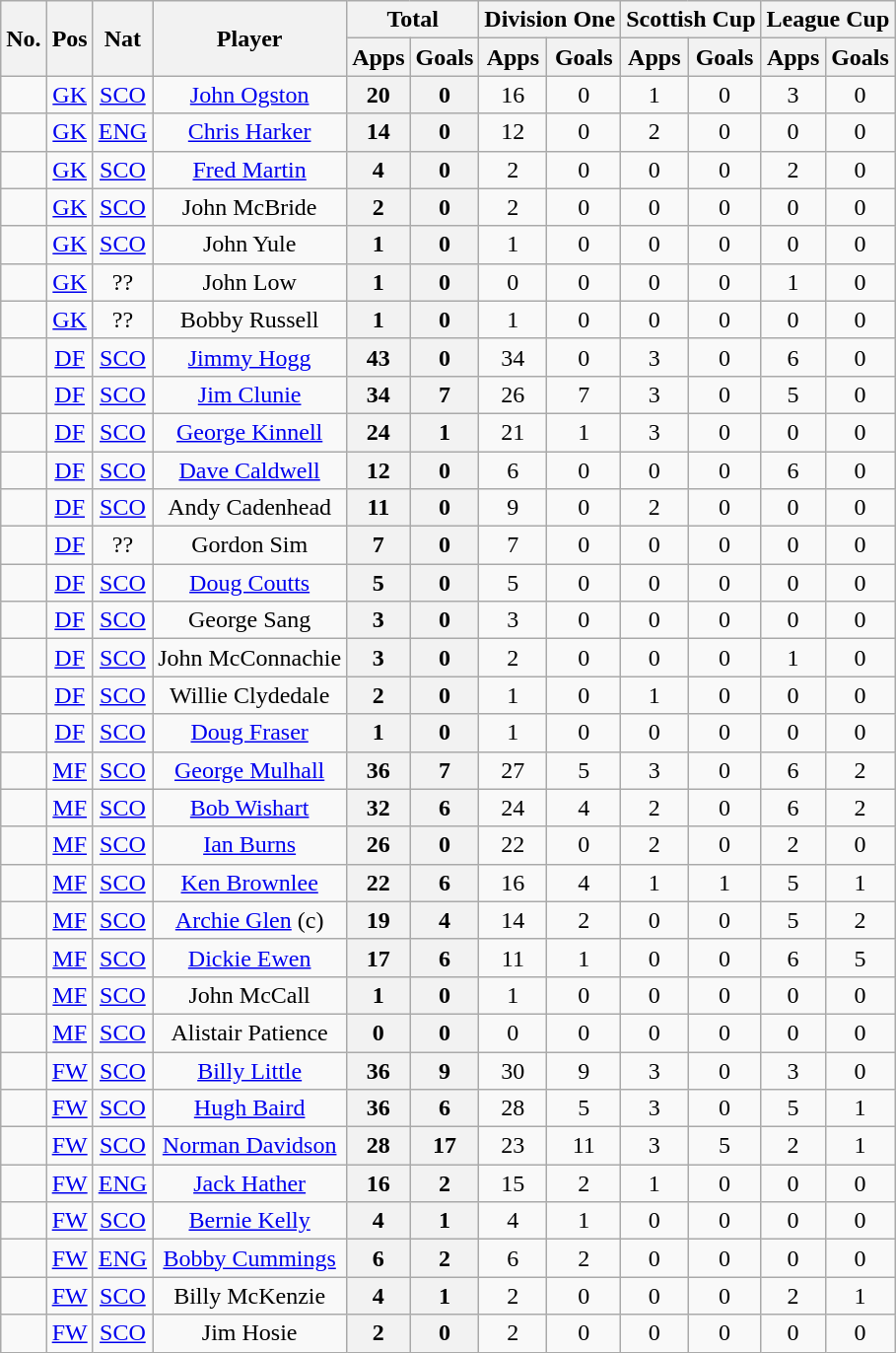<table class="wikitable sortable" style="text-align: center;">
<tr>
<th rowspan="2"><abbr>No.</abbr></th>
<th rowspan="2"><abbr>Pos</abbr></th>
<th rowspan="2"><abbr>Nat</abbr></th>
<th rowspan="2">Player</th>
<th colspan="2">Total</th>
<th colspan="2">Division One</th>
<th colspan="2">Scottish Cup</th>
<th colspan="2">League Cup</th>
</tr>
<tr>
<th>Apps</th>
<th>Goals</th>
<th>Apps</th>
<th>Goals</th>
<th>Apps</th>
<th>Goals</th>
<th>Apps</th>
<th>Goals</th>
</tr>
<tr>
<td></td>
<td><a href='#'>GK</a></td>
<td> <a href='#'>SCO</a></td>
<td><a href='#'>John Ogston</a></td>
<th>20</th>
<th>0</th>
<td>16</td>
<td>0</td>
<td>1</td>
<td>0</td>
<td>3</td>
<td>0</td>
</tr>
<tr>
<td></td>
<td><a href='#'>GK</a></td>
<td> <a href='#'>ENG</a></td>
<td><a href='#'>Chris Harker</a></td>
<th>14</th>
<th>0</th>
<td>12</td>
<td>0</td>
<td>2</td>
<td>0</td>
<td>0</td>
<td>0</td>
</tr>
<tr>
<td></td>
<td><a href='#'>GK</a></td>
<td> <a href='#'>SCO</a></td>
<td><a href='#'>Fred Martin</a></td>
<th>4</th>
<th>0</th>
<td>2</td>
<td>0</td>
<td>0</td>
<td>0</td>
<td>2</td>
<td>0</td>
</tr>
<tr>
<td></td>
<td><a href='#'>GK</a></td>
<td> <a href='#'>SCO</a></td>
<td>John McBride</td>
<th>2</th>
<th>0</th>
<td>2</td>
<td>0</td>
<td>0</td>
<td>0</td>
<td>0</td>
<td>0</td>
</tr>
<tr>
<td></td>
<td><a href='#'>GK</a></td>
<td> <a href='#'>SCO</a></td>
<td>John Yule</td>
<th>1</th>
<th>0</th>
<td>1</td>
<td>0</td>
<td>0</td>
<td>0</td>
<td>0</td>
<td>0</td>
</tr>
<tr>
<td></td>
<td><a href='#'>GK</a></td>
<td>??</td>
<td>John Low</td>
<th>1</th>
<th>0</th>
<td>0</td>
<td>0</td>
<td>0</td>
<td>0</td>
<td>1</td>
<td>0</td>
</tr>
<tr>
<td></td>
<td><a href='#'>GK</a></td>
<td>??</td>
<td>Bobby Russell</td>
<th>1</th>
<th>0</th>
<td>1</td>
<td>0</td>
<td>0</td>
<td>0</td>
<td>0</td>
<td>0</td>
</tr>
<tr>
<td></td>
<td><a href='#'>DF</a></td>
<td> <a href='#'>SCO</a></td>
<td><a href='#'>Jimmy Hogg</a></td>
<th>43</th>
<th>0</th>
<td>34</td>
<td>0</td>
<td>3</td>
<td>0</td>
<td>6</td>
<td>0</td>
</tr>
<tr>
<td></td>
<td><a href='#'>DF</a></td>
<td> <a href='#'>SCO</a></td>
<td><a href='#'>Jim Clunie</a></td>
<th>34</th>
<th>7</th>
<td>26</td>
<td>7</td>
<td>3</td>
<td>0</td>
<td>5</td>
<td>0</td>
</tr>
<tr>
<td></td>
<td><a href='#'>DF</a></td>
<td> <a href='#'>SCO</a></td>
<td><a href='#'>George Kinnell</a></td>
<th>24</th>
<th>1</th>
<td>21</td>
<td>1</td>
<td>3</td>
<td>0</td>
<td>0</td>
<td>0</td>
</tr>
<tr>
<td></td>
<td><a href='#'>DF</a></td>
<td> <a href='#'>SCO</a></td>
<td><a href='#'>Dave Caldwell</a></td>
<th>12</th>
<th>0</th>
<td>6</td>
<td>0</td>
<td>0</td>
<td>0</td>
<td>6</td>
<td>0</td>
</tr>
<tr>
<td></td>
<td><a href='#'>DF</a></td>
<td> <a href='#'>SCO</a></td>
<td>Andy Cadenhead</td>
<th>11</th>
<th>0</th>
<td>9</td>
<td>0</td>
<td>2</td>
<td>0</td>
<td>0</td>
<td>0</td>
</tr>
<tr>
<td></td>
<td><a href='#'>DF</a></td>
<td>??</td>
<td>Gordon Sim</td>
<th>7</th>
<th>0</th>
<td>7</td>
<td>0</td>
<td>0</td>
<td>0</td>
<td>0</td>
<td>0</td>
</tr>
<tr>
<td></td>
<td><a href='#'>DF</a></td>
<td> <a href='#'>SCO</a></td>
<td><a href='#'>Doug Coutts</a></td>
<th>5</th>
<th>0</th>
<td>5</td>
<td>0</td>
<td>0</td>
<td>0</td>
<td>0</td>
<td>0</td>
</tr>
<tr>
<td></td>
<td><a href='#'>DF</a></td>
<td> <a href='#'>SCO</a></td>
<td>George Sang</td>
<th>3</th>
<th>0</th>
<td>3</td>
<td>0</td>
<td>0</td>
<td>0</td>
<td>0</td>
<td>0</td>
</tr>
<tr>
<td></td>
<td><a href='#'>DF</a></td>
<td> <a href='#'>SCO</a></td>
<td>John McConnachie</td>
<th>3</th>
<th>0</th>
<td>2</td>
<td>0</td>
<td>0</td>
<td>0</td>
<td>1</td>
<td>0</td>
</tr>
<tr>
<td></td>
<td><a href='#'>DF</a></td>
<td> <a href='#'>SCO</a></td>
<td>Willie Clydedale</td>
<th>2</th>
<th>0</th>
<td>1</td>
<td>0</td>
<td>1</td>
<td>0</td>
<td>0</td>
<td>0</td>
</tr>
<tr>
<td></td>
<td><a href='#'>DF</a></td>
<td> <a href='#'>SCO</a></td>
<td><a href='#'>Doug Fraser</a></td>
<th>1</th>
<th>0</th>
<td>1</td>
<td>0</td>
<td>0</td>
<td>0</td>
<td>0</td>
<td>0</td>
</tr>
<tr>
<td></td>
<td><a href='#'>MF</a></td>
<td> <a href='#'>SCO</a></td>
<td><a href='#'>George Mulhall</a></td>
<th>36</th>
<th>7</th>
<td>27</td>
<td>5</td>
<td>3</td>
<td>0</td>
<td>6</td>
<td>2</td>
</tr>
<tr>
<td></td>
<td><a href='#'>MF</a></td>
<td> <a href='#'>SCO</a></td>
<td><a href='#'>Bob Wishart</a></td>
<th>32</th>
<th>6</th>
<td>24</td>
<td>4</td>
<td>2</td>
<td>0</td>
<td>6</td>
<td>2</td>
</tr>
<tr>
<td></td>
<td><a href='#'>MF</a></td>
<td> <a href='#'>SCO</a></td>
<td><a href='#'>Ian Burns</a></td>
<th>26</th>
<th>0</th>
<td>22</td>
<td>0</td>
<td>2</td>
<td>0</td>
<td>2</td>
<td>0</td>
</tr>
<tr>
<td></td>
<td><a href='#'>MF</a></td>
<td> <a href='#'>SCO</a></td>
<td><a href='#'>Ken Brownlee</a></td>
<th>22</th>
<th>6</th>
<td>16</td>
<td>4</td>
<td>1</td>
<td>1</td>
<td>5</td>
<td>1</td>
</tr>
<tr>
<td></td>
<td><a href='#'>MF</a></td>
<td> <a href='#'>SCO</a></td>
<td><a href='#'>Archie Glen</a> (c)</td>
<th>19</th>
<th>4</th>
<td>14</td>
<td>2</td>
<td>0</td>
<td>0</td>
<td>5</td>
<td>2</td>
</tr>
<tr>
<td></td>
<td><a href='#'>MF</a></td>
<td> <a href='#'>SCO</a></td>
<td><a href='#'>Dickie Ewen</a></td>
<th>17</th>
<th>6</th>
<td>11</td>
<td>1</td>
<td>0</td>
<td>0</td>
<td>6</td>
<td>5</td>
</tr>
<tr>
<td></td>
<td><a href='#'>MF</a></td>
<td> <a href='#'>SCO</a></td>
<td>John McCall</td>
<th>1</th>
<th>0</th>
<td>1</td>
<td>0</td>
<td>0</td>
<td>0</td>
<td>0</td>
<td>0</td>
</tr>
<tr>
<td></td>
<td><a href='#'>MF</a></td>
<td> <a href='#'>SCO</a></td>
<td>Alistair Patience</td>
<th>0</th>
<th>0</th>
<td>0</td>
<td>0</td>
<td>0</td>
<td>0</td>
<td>0</td>
<td>0</td>
</tr>
<tr>
<td></td>
<td><a href='#'>FW</a></td>
<td> <a href='#'>SCO</a></td>
<td><a href='#'>Billy Little</a></td>
<th>36</th>
<th>9</th>
<td>30</td>
<td>9</td>
<td>3</td>
<td>0</td>
<td>3</td>
<td>0</td>
</tr>
<tr>
<td></td>
<td><a href='#'>FW</a></td>
<td> <a href='#'>SCO</a></td>
<td><a href='#'>Hugh Baird</a></td>
<th>36</th>
<th>6</th>
<td>28</td>
<td>5</td>
<td>3</td>
<td>0</td>
<td>5</td>
<td>1</td>
</tr>
<tr>
<td></td>
<td><a href='#'>FW</a></td>
<td> <a href='#'>SCO</a></td>
<td><a href='#'>Norman Davidson</a></td>
<th>28</th>
<th>17</th>
<td>23</td>
<td>11</td>
<td>3</td>
<td>5</td>
<td>2</td>
<td>1</td>
</tr>
<tr>
<td></td>
<td><a href='#'>FW</a></td>
<td> <a href='#'>ENG</a></td>
<td><a href='#'>Jack Hather</a></td>
<th>16</th>
<th>2</th>
<td>15</td>
<td>2</td>
<td>1</td>
<td>0</td>
<td>0</td>
<td>0</td>
</tr>
<tr>
<td></td>
<td><a href='#'>FW</a></td>
<td> <a href='#'>SCO</a></td>
<td><a href='#'>Bernie Kelly</a></td>
<th>4</th>
<th>1</th>
<td>4</td>
<td>1</td>
<td>0</td>
<td>0</td>
<td>0</td>
<td>0</td>
</tr>
<tr>
<td></td>
<td><a href='#'>FW</a></td>
<td> <a href='#'>ENG</a></td>
<td><a href='#'>Bobby Cummings</a></td>
<th>6</th>
<th>2</th>
<td>6</td>
<td>2</td>
<td>0</td>
<td>0</td>
<td>0</td>
<td>0</td>
</tr>
<tr>
<td></td>
<td><a href='#'>FW</a></td>
<td> <a href='#'>SCO</a></td>
<td>Billy McKenzie</td>
<th>4</th>
<th>1</th>
<td>2</td>
<td>0</td>
<td>0</td>
<td>0</td>
<td>2</td>
<td>1</td>
</tr>
<tr>
<td></td>
<td><a href='#'>FW</a></td>
<td> <a href='#'>SCO</a></td>
<td>Jim Hosie</td>
<th>2</th>
<th>0</th>
<td>2</td>
<td>0</td>
<td>0</td>
<td>0</td>
<td>0</td>
<td>0</td>
</tr>
</table>
